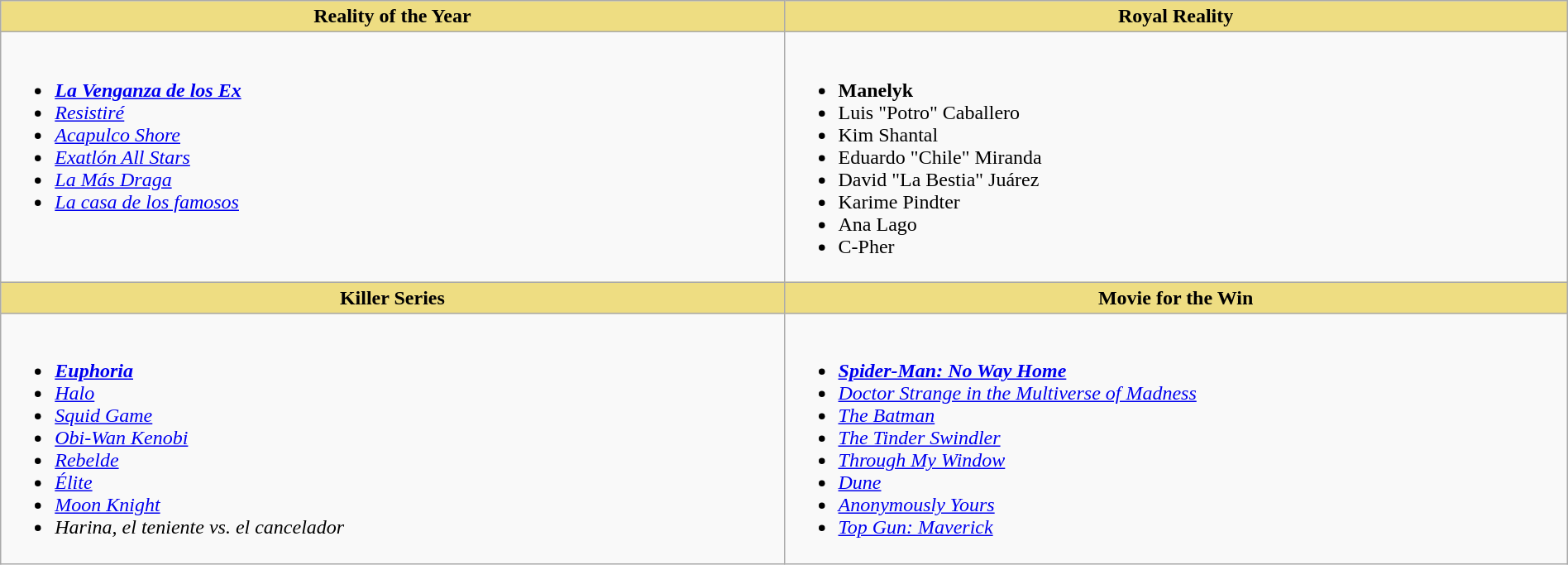<table class="wikitable" style="width:100%">
<tr>
<th style="background:#EEDD82; width:50%">Reality of the Year</th>
<th style="background:#EEDD82; width:50%">Royal Reality</th>
</tr>
<tr>
<td valign="top"><br><ul><li><strong><em><a href='#'>La Venganza de los Ex</a></em></strong></li><li><em><a href='#'>Resistiré</a></em></li><li><em><a href='#'>Acapulco Shore</a></em></li><li><em><a href='#'>Exatlón All Stars</a></em></li><li><em><a href='#'>La Más Draga</a></em></li><li><em><a href='#'>La casa de los famosos</a></em></li></ul></td>
<td valign="top"><br><ul><li><strong>Manelyk</strong></li><li>Luis "Potro" Caballero</li><li>Kim Shantal</li><li>Eduardo "Chile" Miranda</li><li>David "La Bestia" Juárez</li><li>Karime Pindter</li><li>Ana Lago</li><li>C-Pher</li></ul></td>
</tr>
<tr>
<th style="background:#EEDD82; width:50%">Killer Series</th>
<th style="background:#EEDD82; width:50%">Movie for the Win</th>
</tr>
<tr>
<td valign="top"><br><ul><li><strong><em><a href='#'>Euphoria</a></em></strong></li><li><em><a href='#'>Halo</a></em></li><li><em><a href='#'>Squid Game</a></em></li><li><em><a href='#'>Obi-Wan Kenobi</a></em></li><li><em><a href='#'>Rebelde</a></em></li><li><em><a href='#'>Élite</a></em></li><li><em><a href='#'>Moon Knight</a></em></li><li><em>Harina, el teniente vs. el cancelador</em></li></ul></td>
<td valign="top"><br><ul><li><strong><em><a href='#'>Spider-Man: No Way Home</a> </em></strong></li><li><em><a href='#'>Doctor Strange in the Multiverse of Madness</a></em></li><li><em><a href='#'>The Batman</a></em></li><li><em><a href='#'>The Tinder Swindler</a></em></li><li><em><a href='#'>Through My Window</a></em></li><li><em><a href='#'>Dune</a></em></li><li><em><a href='#'>Anonymously Yours</a></em></li><li><em><a href='#'>Top Gun: Maverick</a></em></li></ul></td>
</tr>
</table>
